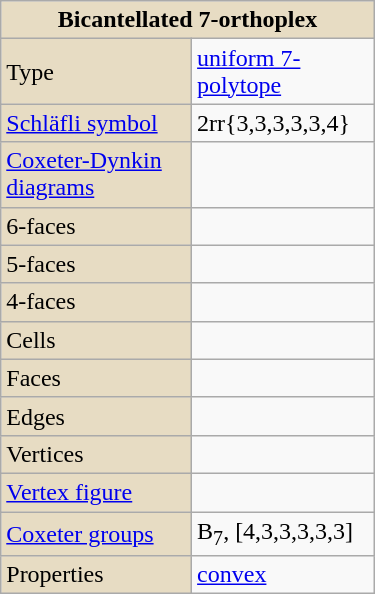<table class="wikitable" align="right" style="margin-left:10px" width="250">
<tr>
<th style="background:#e7dcc3;" colspan="2">Bicantellated 7-orthoplex</th>
</tr>
<tr>
<td style="background:#e7dcc3;">Type</td>
<td><a href='#'>uniform 7-polytope</a></td>
</tr>
<tr>
<td style="background:#e7dcc3;"><a href='#'>Schläfli symbol</a></td>
<td>2rr{3,3,3,3,3,4}</td>
</tr>
<tr>
<td style="background:#e7dcc3;"><a href='#'>Coxeter-Dynkin diagrams</a></td>
<td></td>
</tr>
<tr>
<td style="background:#e7dcc3;">6-faces</td>
<td></td>
</tr>
<tr>
<td style="background:#e7dcc3;">5-faces</td>
<td></td>
</tr>
<tr>
<td style="background:#e7dcc3;">4-faces</td>
<td></td>
</tr>
<tr>
<td style="background:#e7dcc3;">Cells</td>
<td></td>
</tr>
<tr>
<td style="background:#e7dcc3;">Faces</td>
<td></td>
</tr>
<tr>
<td style="background:#e7dcc3;">Edges</td>
<td></td>
</tr>
<tr>
<td style="background:#e7dcc3;">Vertices</td>
<td></td>
</tr>
<tr>
<td style="background:#e7dcc3;"><a href='#'>Vertex figure</a></td>
<td></td>
</tr>
<tr>
<td style="background:#e7dcc3;"><a href='#'>Coxeter groups</a></td>
<td>B<sub>7</sub>, [4,3,3,3,3,3]</td>
</tr>
<tr>
<td style="background:#e7dcc3;">Properties</td>
<td><a href='#'>convex</a></td>
</tr>
</table>
